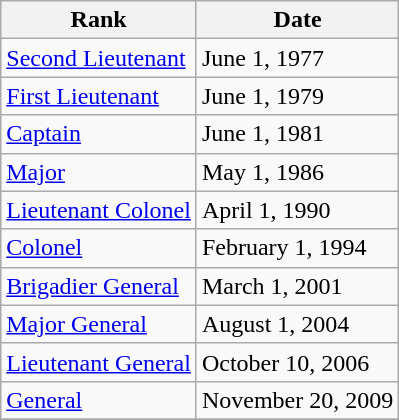<table class="wikitable">
<tr>
<th>Rank</th>
<th>Date</th>
</tr>
<tr>
<td> <a href='#'>Second Lieutenant</a></td>
<td>June 1, 1977</td>
</tr>
<tr>
<td> <a href='#'>First Lieutenant</a></td>
<td>June 1, 1979</td>
</tr>
<tr>
<td> <a href='#'>Captain</a></td>
<td>June 1, 1981</td>
</tr>
<tr>
<td> <a href='#'>Major</a></td>
<td>May 1, 1986</td>
</tr>
<tr>
<td> <a href='#'>Lieutenant Colonel</a></td>
<td>April 1, 1990</td>
</tr>
<tr>
<td> <a href='#'>Colonel</a></td>
<td>February 1, 1994</td>
</tr>
<tr>
<td> <a href='#'>Brigadier General</a></td>
<td>March 1, 2001</td>
</tr>
<tr>
<td> <a href='#'>Major General</a></td>
<td>August 1, 2004</td>
</tr>
<tr>
<td> <a href='#'>Lieutenant General</a></td>
<td>October 10, 2006</td>
</tr>
<tr>
<td> <a href='#'>General</a></td>
<td>November 20, 2009</td>
</tr>
<tr>
</tr>
</table>
